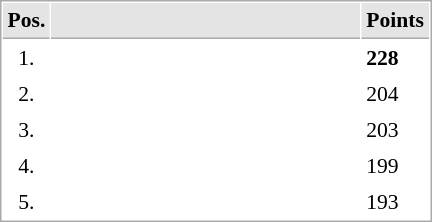<table cellspacing="1" cellpadding="3" style="border:1px solid #AAAAAA;font-size:90%">
<tr bgcolor="#E4E4E4">
<th style="border-bottom:1px solid #AAAAAA" width=10>Pos.</th>
<th style="border-bottom:1px solid #AAAAAA" width=200></th>
<th style="border-bottom:1px solid #AAAAAA" width=20>Points</th>
</tr>
<tr>
<td align="center">1.</td>
<td><strong></strong></td>
<td><strong>228</strong></td>
</tr>
<tr>
<td align="center">2.</td>
<td></td>
<td>204</td>
</tr>
<tr>
<td align="center">3.</td>
<td></td>
<td>203</td>
</tr>
<tr>
<td align="center">4.</td>
<td></td>
<td>199</td>
</tr>
<tr>
<td align="center">5.</td>
<td></td>
<td>193</td>
</tr>
</table>
